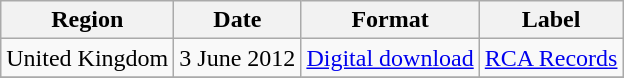<table class=wikitable>
<tr>
<th scope="col">Region</th>
<th scope="col">Date</th>
<th scope="col">Format</th>
<th scope="col">Label</th>
</tr>
<tr>
<td>United Kingdom</td>
<td>3 June 2012</td>
<td><a href='#'>Digital download</a></td>
<td><a href='#'>RCA Records</a></td>
</tr>
<tr>
</tr>
</table>
